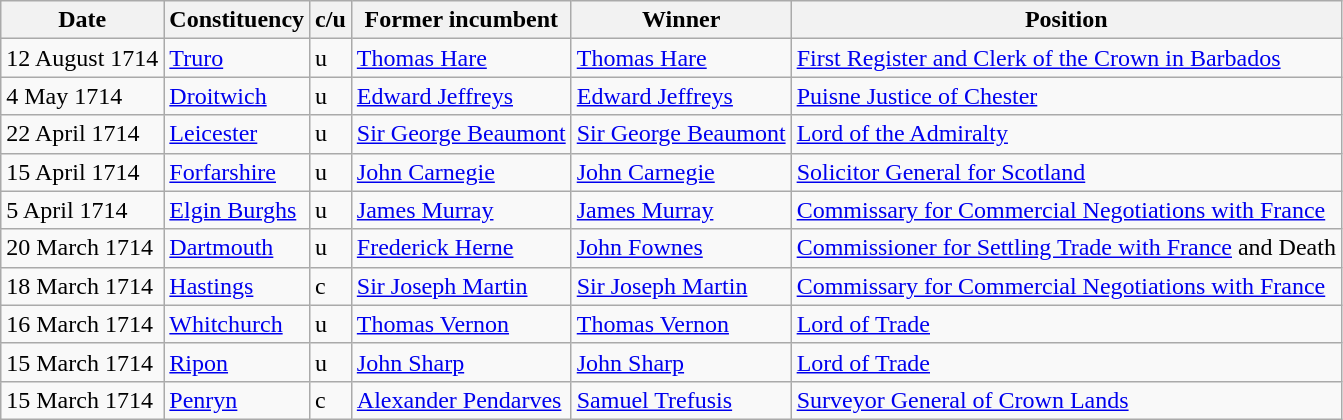<table class="wikitable">
<tr>
<th>Date</th>
<th>Constituency</th>
<th>c/u</th>
<th>Former incumbent</th>
<th>Winner</th>
<th>Position</th>
</tr>
<tr>
<td>12 August 1714</td>
<td><a href='#'>Truro</a></td>
<td>u</td>
<td><a href='#'>Thomas Hare</a></td>
<td><a href='#'>Thomas Hare</a></td>
<td><a href='#'>First Register and Clerk of the Crown in Barbados</a></td>
</tr>
<tr>
<td>4 May 1714</td>
<td><a href='#'>Droitwich</a></td>
<td>u</td>
<td><a href='#'>Edward Jeffreys</a></td>
<td><a href='#'>Edward Jeffreys</a></td>
<td><a href='#'>Puisne Justice of Chester</a></td>
</tr>
<tr>
<td>22 April 1714</td>
<td><a href='#'>Leicester</a></td>
<td>u</td>
<td><a href='#'>Sir George Beaumont</a></td>
<td><a href='#'>Sir George Beaumont</a></td>
<td><a href='#'>Lord of the Admiralty</a></td>
</tr>
<tr>
<td>15 April 1714</td>
<td><a href='#'>Forfarshire</a></td>
<td>u</td>
<td><a href='#'>John Carnegie</a></td>
<td><a href='#'>John Carnegie</a></td>
<td><a href='#'>Solicitor General for Scotland</a></td>
</tr>
<tr>
<td>5 April 1714</td>
<td><a href='#'>Elgin Burghs</a></td>
<td>u</td>
<td><a href='#'>James Murray</a></td>
<td><a href='#'>James Murray</a></td>
<td><a href='#'>Commissary for Commercial Negotiations with France</a></td>
</tr>
<tr>
<td>20 March 1714</td>
<td><a href='#'>Dartmouth</a></td>
<td>u</td>
<td><a href='#'>Frederick Herne</a></td>
<td><a href='#'>John Fownes</a></td>
<td><a href='#'>Commissioner for Settling Trade with France</a> and Death</td>
</tr>
<tr>
<td>18 March 1714</td>
<td><a href='#'>Hastings</a></td>
<td>c</td>
<td><a href='#'>Sir Joseph Martin</a></td>
<td><a href='#'>Sir Joseph Martin</a></td>
<td><a href='#'>Commissary for Commercial Negotiations with France</a></td>
</tr>
<tr>
<td>16 March 1714</td>
<td><a href='#'>Whitchurch</a></td>
<td>u</td>
<td><a href='#'>Thomas Vernon</a></td>
<td><a href='#'>Thomas Vernon</a></td>
<td><a href='#'>Lord of Trade</a></td>
</tr>
<tr>
<td>15 March 1714</td>
<td><a href='#'>Ripon</a></td>
<td>u</td>
<td><a href='#'>John Sharp</a></td>
<td><a href='#'>John Sharp</a></td>
<td><a href='#'>Lord of Trade</a></td>
</tr>
<tr>
<td>15 March 1714</td>
<td><a href='#'>Penryn</a></td>
<td>c</td>
<td><a href='#'>Alexander Pendarves</a></td>
<td><a href='#'>Samuel Trefusis</a></td>
<td><a href='#'>Surveyor General of Crown Lands</a></td>
</tr>
</table>
